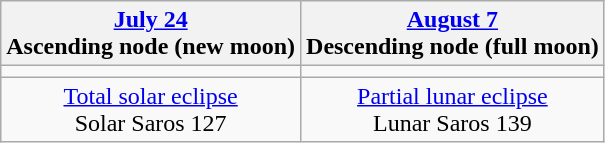<table class="wikitable">
<tr>
<th><a href='#'>July 24</a><br>Ascending node (new moon)<br></th>
<th><a href='#'>August 7</a><br>Descending node (full moon)<br></th>
</tr>
<tr>
<td></td>
<td></td>
</tr>
<tr align=center>
<td><a href='#'>Total solar eclipse</a><br>Solar Saros 127</td>
<td><a href='#'>Partial lunar eclipse</a><br>Lunar Saros 139</td>
</tr>
</table>
